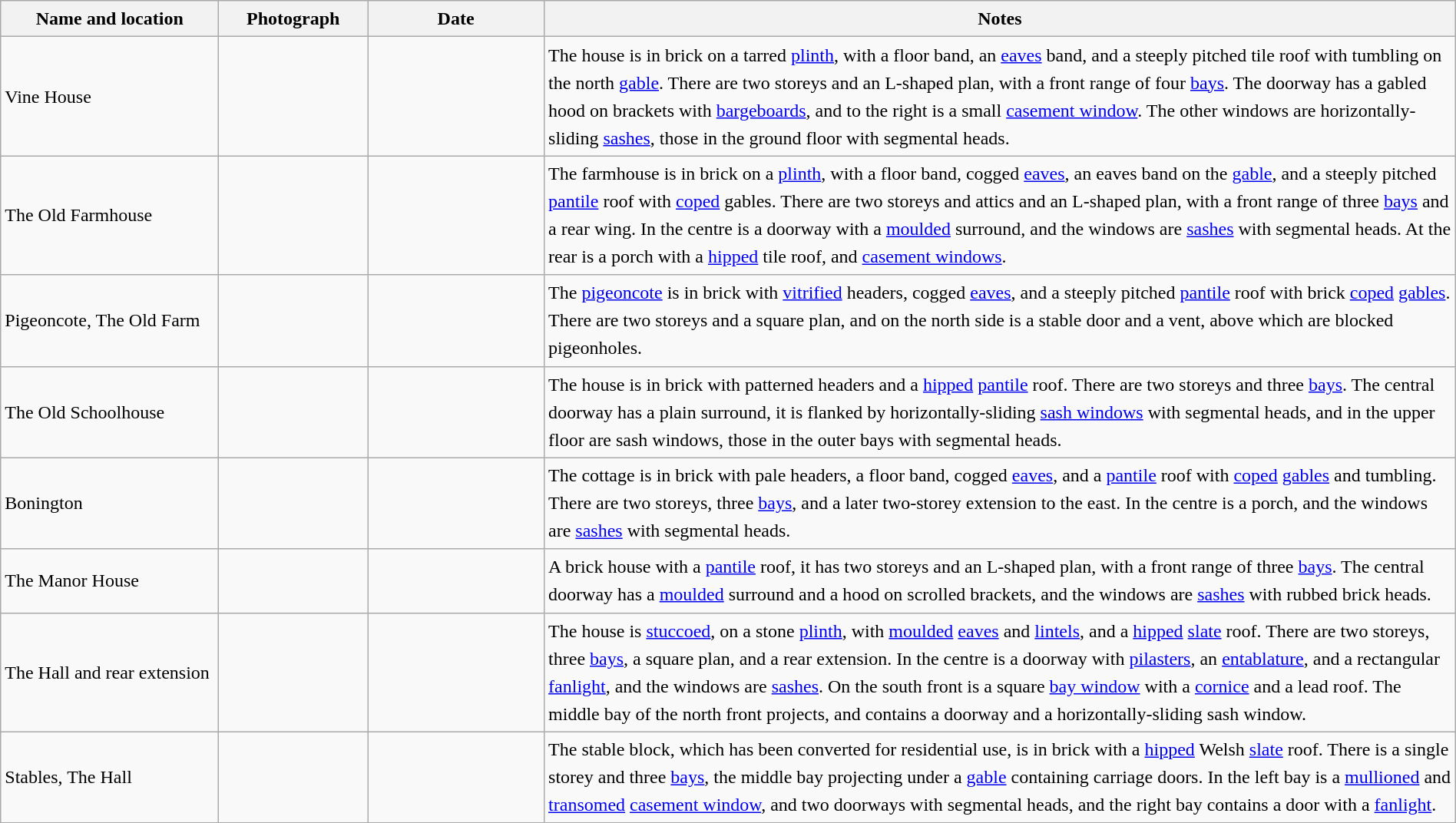<table class="wikitable sortable plainrowheaders" style="width:100%; border:0px; text-align:left; line-height:150%">
<tr>
<th scope="col"  style="width:150px">Name and location</th>
<th scope="col"  style="width:100px" class="unsortable">Photograph</th>
<th scope="col"  style="width:120px">Date</th>
<th scope="col"  style="width:650px" class="unsortable">Notes</th>
</tr>
<tr>
<td>Vine House<br><small></small></td>
<td></td>
<td align="center"></td>
<td>The house is in brick on a tarred <a href='#'>plinth</a>, with a floor band, an <a href='#'>eaves</a> band, and a steeply pitched tile roof with tumbling on the north <a href='#'>gable</a>.  There are two storeys and an L-shaped plan, with a front range of four <a href='#'>bays</a>.  The doorway has a gabled hood on brackets with <a href='#'>bargeboards</a>, and to the right is a small <a href='#'>casement window</a>.  The other windows are horizontally-sliding <a href='#'>sashes</a>, those in the ground floor with segmental heads.</td>
</tr>
<tr>
<td>The Old Farmhouse<br><small></small></td>
<td></td>
<td align="center"></td>
<td>The farmhouse is in brick on a <a href='#'>plinth</a>, with a floor band, cogged <a href='#'>eaves</a>, an eaves band on the <a href='#'>gable</a>, and a steeply pitched <a href='#'>pantile</a> roof with <a href='#'>coped</a> gables.  There are two storeys and attics and an L-shaped plan, with a front range of three <a href='#'>bays</a> and a rear wing.  In the centre is a doorway with a <a href='#'>moulded</a> surround, and the windows are <a href='#'>sashes</a> with segmental heads.  At the rear is a porch with a <a href='#'>hipped</a> tile roof, and <a href='#'>casement windows</a>.</td>
</tr>
<tr>
<td>Pigeoncote, The Old Farm<br><small></small></td>
<td></td>
<td align="center"></td>
<td>The <a href='#'>pigeoncote</a> is in brick with <a href='#'>vitrified</a> headers, cogged <a href='#'>eaves</a>, and a steeply pitched <a href='#'>pantile</a> roof with brick <a href='#'>coped</a> <a href='#'>gables</a>.  There are two storeys and a square plan, and on the north side is a stable door and a vent, above which are blocked pigeonholes.</td>
</tr>
<tr>
<td>The Old Schoolhouse<br><small></small></td>
<td></td>
<td align="center"></td>
<td>The house is in brick with patterned headers and a <a href='#'>hipped</a> <a href='#'>pantile</a> roof.  There are two storeys and three <a href='#'>bays</a>.  The central doorway has a plain surround, it is flanked by horizontally-sliding <a href='#'>sash windows</a> with segmental heads, and in the upper floor are sash windows, those in the outer bays with segmental heads.</td>
</tr>
<tr>
<td>Bonington<br><small></small></td>
<td></td>
<td align="center"></td>
<td>The cottage is in brick with pale headers, a floor band, cogged <a href='#'>eaves</a>, and a <a href='#'>pantile</a> roof with <a href='#'>coped</a> <a href='#'>gables</a> and tumbling.  There are two storeys, three <a href='#'>bays</a>, and a later two-storey extension to the east.  In the centre is a porch, and the windows are <a href='#'>sashes</a> with segmental heads.</td>
</tr>
<tr>
<td>The Manor House<br><small></small></td>
<td></td>
<td align="center"></td>
<td>A brick house with a <a href='#'>pantile</a> roof, it has two storeys and an L-shaped plan, with a front range of three <a href='#'>bays</a>.  The central doorway has a <a href='#'>moulded</a> surround and a hood on scrolled brackets, and the windows are <a href='#'>sashes</a> with rubbed brick heads.</td>
</tr>
<tr>
<td>The Hall and rear extension<br><small></small></td>
<td></td>
<td align="center"></td>
<td>The house is <a href='#'>stuccoed</a>, on a stone <a href='#'>plinth</a>, with <a href='#'>moulded</a> <a href='#'>eaves</a> and <a href='#'>lintels</a>, and a <a href='#'>hipped</a> <a href='#'>slate</a> roof.  There are two storeys, three <a href='#'>bays</a>, a square plan, and a rear extension.  In the centre is a doorway with <a href='#'>pilasters</a>, an <a href='#'>entablature</a>, and a rectangular <a href='#'>fanlight</a>, and the windows are <a href='#'>sashes</a>.  On the south front is a square <a href='#'>bay window</a> with a <a href='#'>cornice</a> and a lead roof.  The middle bay of the north front projects, and contains a doorway and a horizontally-sliding sash window.</td>
</tr>
<tr>
<td>Stables, The Hall<br><small></small></td>
<td></td>
<td align="center"></td>
<td>The stable block, which has been converted for residential use, is in brick with a <a href='#'>hipped</a> Welsh <a href='#'>slate</a> roof.  There is a single storey and three <a href='#'>bays</a>, the middle bay projecting under a <a href='#'>gable</a> containing carriage doors.  In the left bay is a <a href='#'>mullioned</a> and <a href='#'>transomed</a> <a href='#'>casement window</a>, and two doorways with segmental heads, and the right bay contains a door with a <a href='#'>fanlight</a>.</td>
</tr>
<tr>
</tr>
</table>
